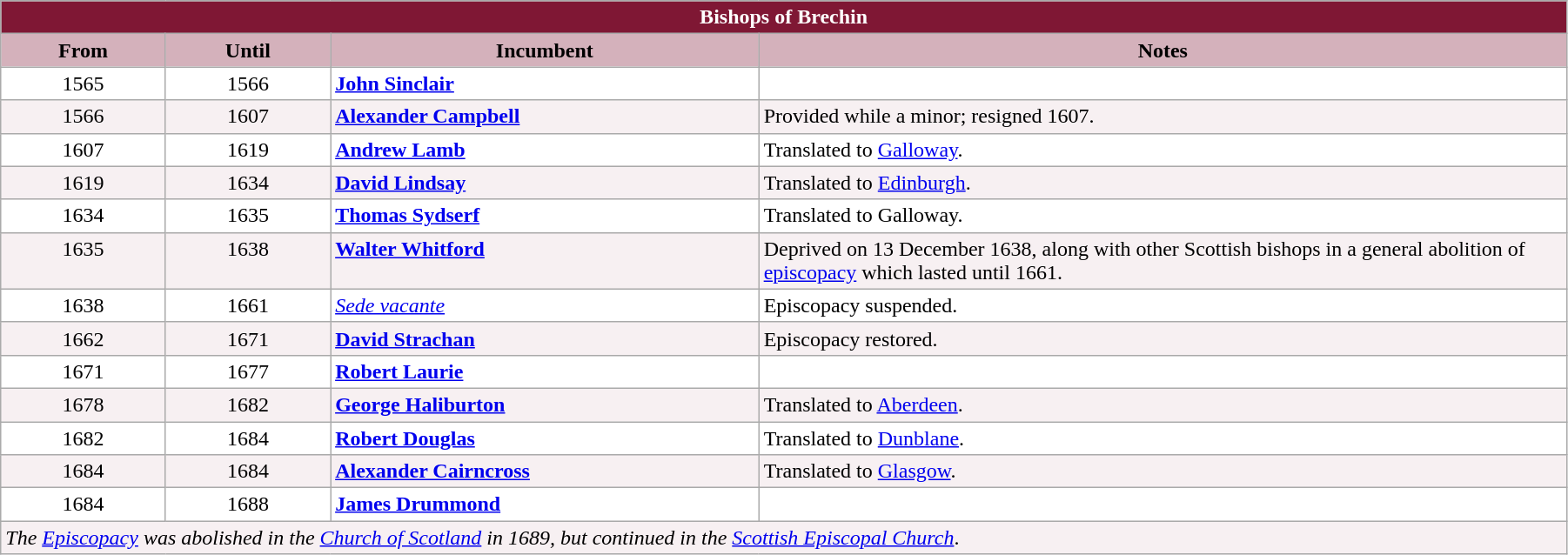<table class="wikitable" style="width:95%;" border="1" cellpadding="2">
<tr>
<th colspan="4" style="background-color: #7F1734; color: white;">Bishops of Brechin</th>
</tr>
<tr>
<th style="background-color: #D4B1BB; width: 10%;">From</th>
<th style="background-color: #D4B1BB; width: 10%;">Until</th>
<th style="background-color: #D4B1BB; width: 26%;">Incumbent</th>
<th style="background-color: #D4B1BB; width: 49%;">Notes</th>
</tr>
<tr valign="top" style="background-color: white;">
<td style="text-align: center;">1565</td>
<td style="text-align: center;">1566</td>
<td><strong><a href='#'>John Sinclair</a></strong></td>
<td></td>
</tr>
<tr valign="top" style="background-color: #F7F0F2;">
<td style="text-align: center;">1566</td>
<td style="text-align: center;">1607</td>
<td><strong><a href='#'>Alexander Campbell</a></strong></td>
<td>Provided while a minor; resigned 1607.</td>
</tr>
<tr valign="top" style="background-color: white;">
<td style="text-align: center;">1607</td>
<td style="text-align: center;">1619</td>
<td><strong><a href='#'>Andrew Lamb</a></strong></td>
<td>Translated to <a href='#'>Galloway</a>.</td>
</tr>
<tr valign="top" style="background-color: #F7F0F2;">
<td style="text-align: center;">1619</td>
<td style="text-align: center;">1634</td>
<td><strong><a href='#'>David Lindsay</a></strong></td>
<td>Translated to <a href='#'>Edinburgh</a>.</td>
</tr>
<tr valign="top" style="background-color: white;">
<td style="text-align: center;">1634</td>
<td style="text-align: center;">1635</td>
<td><strong><a href='#'>Thomas Sydserf</a></strong></td>
<td>Translated to Galloway.</td>
</tr>
<tr valign="top" style="background-color: #F7F0F2;">
<td style="text-align: center;">1635</td>
<td style="text-align: center;">1638</td>
<td><strong><a href='#'>Walter Whitford</a></strong></td>
<td>Deprived on 13 December 1638, along with other Scottish bishops in a general abolition of <a href='#'>episcopacy</a> which lasted until 1661.</td>
</tr>
<tr valign="top" style="background-color: white;">
<td style="text-align: center;">1638</td>
<td style="text-align: center;">1661</td>
<td><em><a href='#'>Sede vacante</a></em></td>
<td>Episcopacy suspended.</td>
</tr>
<tr valign="top" style="background-color: #F7F0F2;">
<td style="text-align: center;">1662</td>
<td style="text-align: center;">1671</td>
<td><strong><a href='#'>David Strachan</a></strong></td>
<td>Episcopacy restored.</td>
</tr>
<tr valign="top" style="background-color: white;">
<td style="text-align: center;">1671</td>
<td style="text-align: center;">1677</td>
<td><strong><a href='#'>Robert Laurie</a></strong></td>
<td></td>
</tr>
<tr valign="top" style="background-color: #F7F0F2;">
<td style="text-align: center;">1678</td>
<td style="text-align: center;">1682</td>
<td><strong><a href='#'>George Haliburton</a></strong></td>
<td>Translated to <a href='#'>Aberdeen</a>.</td>
</tr>
<tr valign="top" style="background-color: white;">
<td style="text-align: center;">1682</td>
<td style="text-align: center;">1684</td>
<td><strong><a href='#'>Robert Douglas</a></strong></td>
<td>Translated to <a href='#'>Dunblane</a>.</td>
</tr>
<tr valign="top" style="background-color: #F7F0F2;">
<td style="text-align: center;">1684</td>
<td style="text-align: center;">1684</td>
<td><strong><a href='#'>Alexander Cairncross</a></strong></td>
<td>Translated to <a href='#'>Glasgow</a>.</td>
</tr>
<tr valign="top" style="background-color: white;">
<td style="text-align: center;">1684</td>
<td style="text-align: center;">1688</td>
<td><strong><a href='#'>James Drummond</a></strong></td>
<td></td>
</tr>
<tr valign="top" style="background-color: #F7F0F2;">
<td colspan="4"><em>The <a href='#'>Episcopacy</a> was abolished in the <a href='#'>Church of Scotland</a> in 1689, but continued in the <a href='#'>Scottish Episcopal Church</a></em>.</td>
</tr>
</table>
